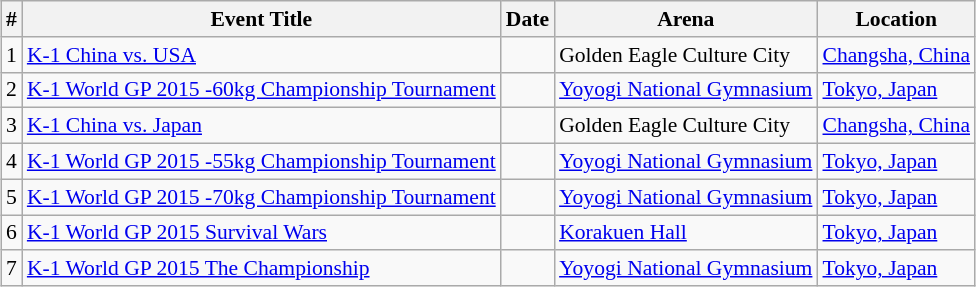<table class="sortable wikitable succession-box" style="margin:1.0em auto; font-size:90%;">
<tr>
<th scope="col">#</th>
<th scope="col">Event Title</th>
<th scope="col">Date</th>
<th scope="col">Arena</th>
<th scope="col">Location</th>
</tr>
<tr>
<td align=center>1</td>
<td><a href='#'>K-1 China vs. USA</a></td>
<td></td>
<td>Golden Eagle Culture City</td>
<td> <a href='#'>Changsha, China</a></td>
</tr>
<tr>
<td align=center>2</td>
<td><a href='#'>K-1 World GP 2015 -60kg Championship Tournament</a></td>
<td></td>
<td><a href='#'>Yoyogi National Gymnasium</a></td>
<td> <a href='#'>Tokyo, Japan</a></td>
</tr>
<tr>
<td align=center>3</td>
<td><a href='#'>K-1 China vs. Japan</a></td>
<td></td>
<td>Golden Eagle Culture City</td>
<td> <a href='#'>Changsha, China</a></td>
</tr>
<tr>
<td align=center>4</td>
<td><a href='#'>K-1 World GP 2015 -55kg Championship Tournament</a></td>
<td></td>
<td><a href='#'>Yoyogi National Gymnasium</a></td>
<td> <a href='#'>Tokyo, Japan</a></td>
</tr>
<tr>
<td align=center>5</td>
<td><a href='#'>K-1 World GP 2015 -70kg Championship Tournament</a></td>
<td></td>
<td><a href='#'>Yoyogi National Gymnasium</a></td>
<td> <a href='#'>Tokyo, Japan</a></td>
</tr>
<tr>
<td align=center>6</td>
<td><a href='#'>K-1 World GP 2015 Survival Wars</a></td>
<td></td>
<td><a href='#'>Korakuen Hall</a></td>
<td> <a href='#'>Tokyo, Japan</a></td>
</tr>
<tr>
<td align=center>7</td>
<td><a href='#'>K-1 World GP 2015 The Championship</a></td>
<td></td>
<td><a href='#'>Yoyogi National Gymnasium</a></td>
<td> <a href='#'>Tokyo, Japan</a></td>
</tr>
</table>
